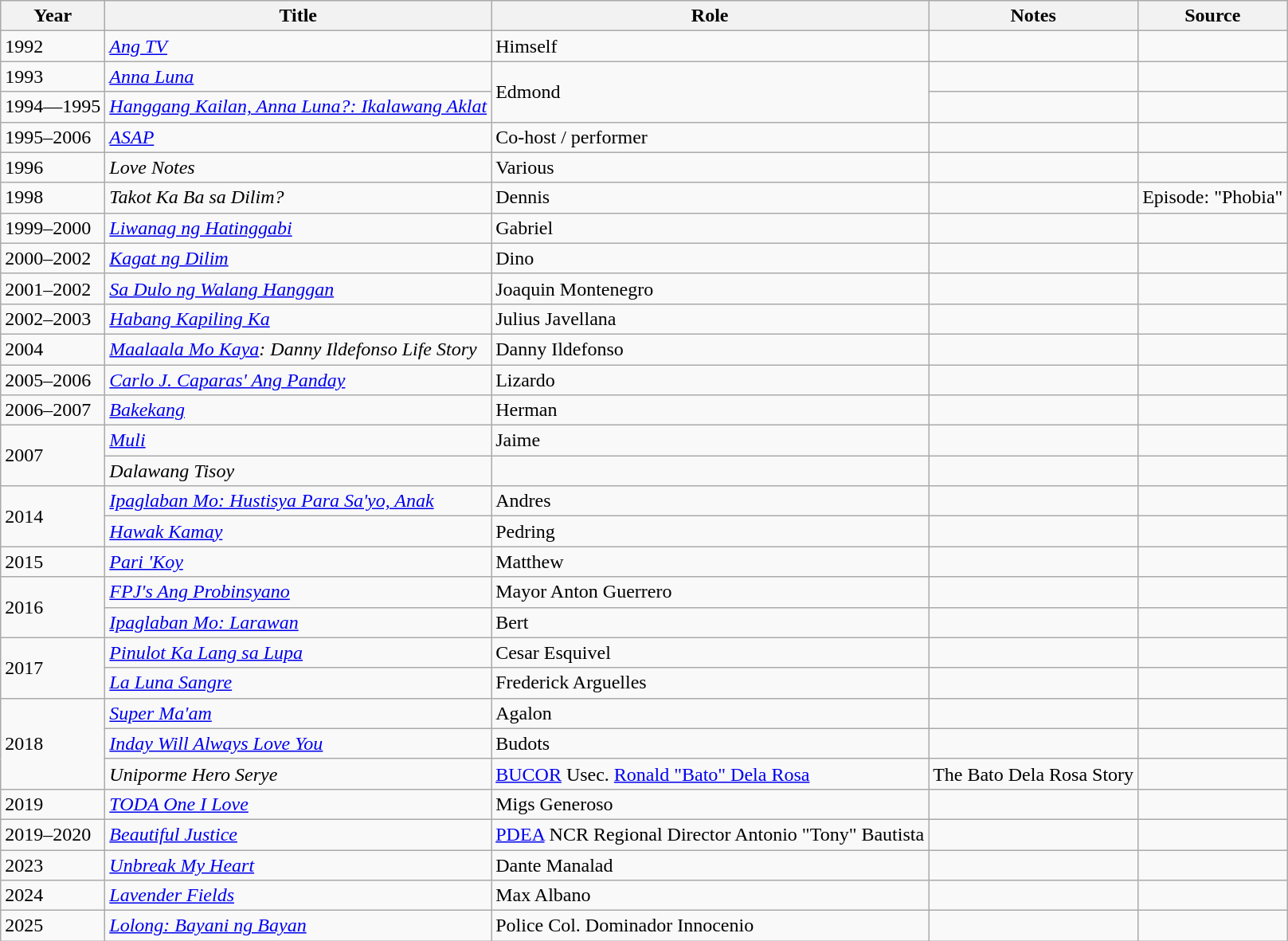<table class="wikitable sortable" >
<tr>
<th>Year</th>
<th>Title</th>
<th>Role</th>
<th class="unsortable">Notes </th>
<th class="unsortable">Source </th>
</tr>
<tr>
<td>1992</td>
<td><em><a href='#'>Ang TV</a> </em></td>
<td>Himself</td>
<td></td>
<td></td>
</tr>
<tr>
<td>1993</td>
<td><em><a href='#'>Anna Luna</a></em></td>
<td rowspan="2">Edmond</td>
<td></td>
<td></td>
</tr>
<tr>
<td>1994—1995</td>
<td><em><a href='#'>Hanggang Kailan, Anna Luna?: Ikalawang Aklat</a></em></td>
<td></td>
<td></td>
</tr>
<tr>
<td>1995–2006</td>
<td><em><a href='#'>ASAP</a></em></td>
<td>Co-host / performer</td>
<td></td>
<td></td>
</tr>
<tr>
<td>1996</td>
<td><em>Love Notes</em></td>
<td>Various</td>
<td></td>
<td></td>
</tr>
<tr>
<td>1998</td>
<td><em>Takot Ka Ba sa Dilim?</em></td>
<td>Dennis</td>
<td></td>
<td>Episode: "Phobia"</td>
</tr>
<tr>
<td>1999–2000</td>
<td><em><a href='#'>Liwanag ng Hatinggabi</a></em></td>
<td>Gabriel</td>
<td></td>
<td></td>
</tr>
<tr>
<td>2000–2002</td>
<td><em><a href='#'>Kagat ng Dilim</a></em></td>
<td>Dino</td>
<td></td>
<td></td>
</tr>
<tr>
<td>2001–2002</td>
<td><em><a href='#'>Sa Dulo ng Walang Hanggan</a></em></td>
<td>Joaquin Montenegro</td>
<td></td>
<td></td>
</tr>
<tr>
<td>2002–2003</td>
<td><em><a href='#'>Habang Kapiling Ka</a></em></td>
<td>Julius Javellana</td>
<td></td>
<td></td>
</tr>
<tr>
<td>2004</td>
<td><em><a href='#'>Maalaala Mo Kaya</a>: Danny Ildefonso Life Story</em></td>
<td>Danny Ildefonso</td>
<td></td>
<td></td>
</tr>
<tr>
<td>2005–2006</td>
<td><em><a href='#'>Carlo J. Caparas' Ang Panday</a></em></td>
<td>Lizardo</td>
<td></td>
<td></td>
</tr>
<tr>
<td>2006–2007</td>
<td><em><a href='#'>Bakekang</a></em></td>
<td>Herman</td>
<td></td>
<td></td>
</tr>
<tr>
<td rowspan="2">2007</td>
<td><em><a href='#'>Muli</a></em></td>
<td>Jaime</td>
<td></td>
<td></td>
</tr>
<tr>
<td><em>Dalawang Tisoy</em></td>
<td></td>
<td></td>
<td></td>
</tr>
<tr>
<td rowspan="2">2014</td>
<td><em><a href='#'>Ipaglaban Mo: Hustisya Para Sa'yo, Anak</a></em></td>
<td>Andres</td>
<td></td>
<td></td>
</tr>
<tr>
<td><em><a href='#'>Hawak Kamay</a></em></td>
<td>Pedring</td>
<td></td>
<td></td>
</tr>
<tr>
<td>2015</td>
<td><em><a href='#'>Pari 'Koy</a></em></td>
<td>Matthew</td>
<td></td>
<td></td>
</tr>
<tr>
<td rowspan="2">2016</td>
<td><em><a href='#'>FPJ's Ang Probinsyano</a></em></td>
<td>Mayor Anton Guerrero</td>
<td></td>
<td></td>
</tr>
<tr>
<td><em><a href='#'>Ipaglaban Mo: Larawan</a></em></td>
<td>Bert</td>
<td></td>
<td></td>
</tr>
<tr>
<td rowspan="2">2017</td>
<td><em><a href='#'>Pinulot Ka Lang sa Lupa</a></em></td>
<td>Cesar Esquivel</td>
<td></td>
<td></td>
</tr>
<tr>
<td><em><a href='#'>La Luna Sangre</a></em></td>
<td>Frederick Arguelles</td>
<td></td>
<td></td>
</tr>
<tr>
<td rowspan="3">2018</td>
<td><em><a href='#'>Super Ma'am</a></em></td>
<td>Agalon</td>
<td></td>
<td></td>
</tr>
<tr>
<td><em><a href='#'>Inday Will Always Love You</a></em></td>
<td>Budots</td>
<td></td>
<td></td>
</tr>
<tr>
<td><em>Uniporme Hero Serye</em></td>
<td><a href='#'>BUCOR</a> Usec. <a href='#'>Ronald "Bato" Dela Rosa</a></td>
<td>The Bato Dela Rosa Story</td>
<td></td>
</tr>
<tr>
<td>2019</td>
<td><em><a href='#'>TODA One I Love</a></em></td>
<td>Migs Generoso</td>
<td></td>
<td></td>
</tr>
<tr>
<td>2019–2020</td>
<td><em><a href='#'>Beautiful Justice</a></em></td>
<td><a href='#'>PDEA</a> NCR Regional Director Antonio "Tony" Bautista</td>
<td></td>
<td></td>
</tr>
<tr>
<td>2023</td>
<td><em><a href='#'>Unbreak My Heart</a></em></td>
<td>Dante Manalad</td>
<td></td>
<td></td>
</tr>
<tr>
<td>2024</td>
<td><em><a href='#'>Lavender Fields</a></em></td>
<td>Max Albano</td>
<td></td>
<td></td>
</tr>
<tr>
<td>2025</td>
<td><a href='#'><em>Lolong: Bayani ng Bayan</em></a></td>
<td>Police Col. Dominador Innocenio</td>
<td></td>
<td></td>
</tr>
</table>
